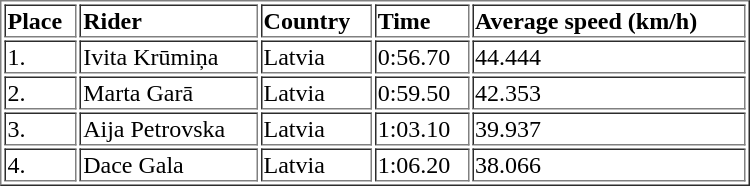<table border="1"  style="text-align:left; width:500px;">
<tr>
<th>Place</th>
<th>Rider</th>
<th>Country</th>
<th>Time</th>
<th>Average speed (km/h)</th>
</tr>
<tr>
<td>1.</td>
<td>Ivita Krūmiņa</td>
<td>Latvia</td>
<td>0:56.70</td>
<td>44.444</td>
</tr>
<tr>
<td>2.</td>
<td>Marta Garā</td>
<td>Latvia</td>
<td>0:59.50</td>
<td>42.353</td>
</tr>
<tr>
<td>3.</td>
<td>Aija Petrovska</td>
<td>Latvia</td>
<td>1:03.10</td>
<td>39.937</td>
</tr>
<tr>
<td>4.</td>
<td>Dace Gala</td>
<td>Latvia</td>
<td>1:06.20</td>
<td>38.066</td>
</tr>
</table>
